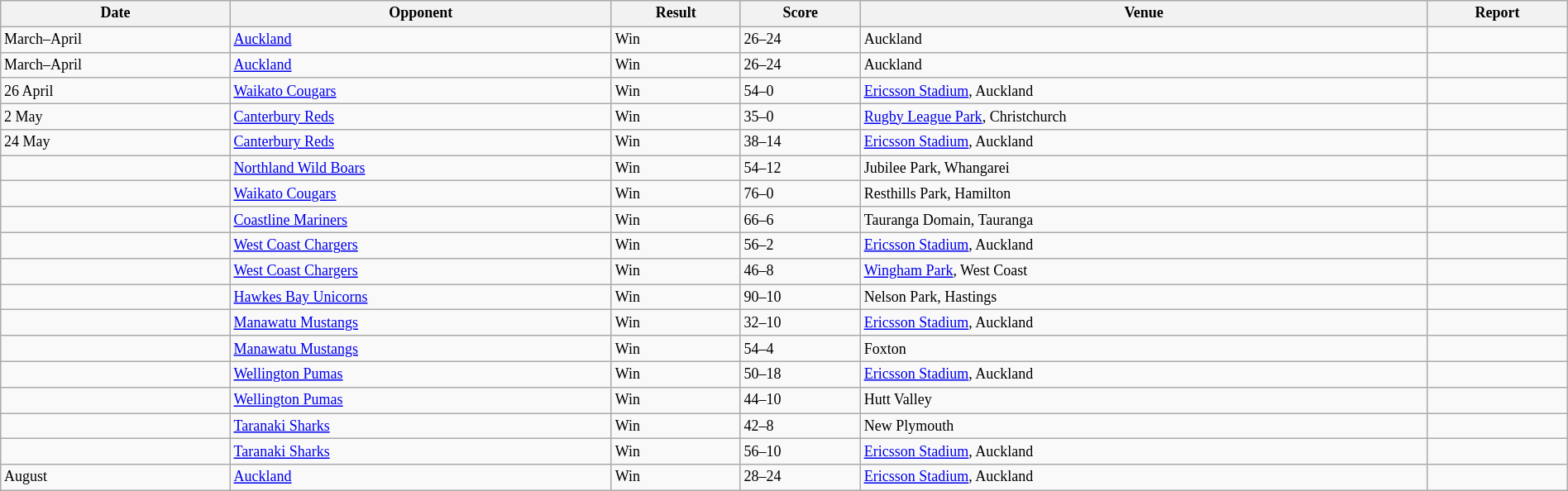<table class="wikitable"  style="font-size:75%; width:100%;">
<tr>
<th>Date</th>
<th>Opponent</th>
<th>Result</th>
<th>Score</th>
<th>Venue</th>
<th>Report</th>
</tr>
<tr>
<td>March–April</td>
<td><a href='#'>Auckland</a></td>
<td>Win</td>
<td>26–24</td>
<td>Auckland</td>
<td></td>
</tr>
<tr>
<td>March–April</td>
<td><a href='#'>Auckland</a></td>
<td>Win</td>
<td>26–24</td>
<td>Auckland</td>
<td></td>
</tr>
<tr>
<td>26 April</td>
<td><a href='#'>Waikato Cougars</a></td>
<td>Win</td>
<td>54–0</td>
<td><a href='#'>Ericsson Stadium</a>, Auckland</td>
<td></td>
</tr>
<tr>
<td>2 May</td>
<td><a href='#'>Canterbury Reds</a></td>
<td>Win</td>
<td>35–0</td>
<td><a href='#'>Rugby League Park</a>, Christchurch</td>
<td></td>
</tr>
<tr>
<td>24 May</td>
<td><a href='#'>Canterbury Reds</a></td>
<td>Win</td>
<td>38–14</td>
<td><a href='#'>Ericsson Stadium</a>, Auckland</td>
<td></td>
</tr>
<tr>
<td></td>
<td><a href='#'>Northland Wild Boars</a></td>
<td>Win</td>
<td>54–12</td>
<td>Jubilee Park, Whangarei</td>
<td></td>
</tr>
<tr>
<td></td>
<td><a href='#'>Waikato Cougars</a></td>
<td>Win</td>
<td>76–0</td>
<td>Resthills Park, Hamilton</td>
<td></td>
</tr>
<tr>
<td></td>
<td><a href='#'>Coastline Mariners</a></td>
<td>Win</td>
<td>66–6</td>
<td>Tauranga Domain, Tauranga</td>
<td></td>
</tr>
<tr>
<td></td>
<td><a href='#'>West Coast Chargers</a></td>
<td>Win</td>
<td>56–2</td>
<td><a href='#'>Ericsson Stadium</a>, Auckland</td>
<td></td>
</tr>
<tr>
<td></td>
<td><a href='#'>West Coast Chargers</a></td>
<td>Win</td>
<td>46–8</td>
<td><a href='#'>Wingham Park</a>, West Coast</td>
<td></td>
</tr>
<tr>
<td></td>
<td><a href='#'>Hawkes Bay Unicorns</a></td>
<td>Win</td>
<td>90–10</td>
<td>Nelson Park, Hastings</td>
<td></td>
</tr>
<tr>
<td></td>
<td><a href='#'>Manawatu Mustangs</a></td>
<td>Win</td>
<td>32–10</td>
<td><a href='#'>Ericsson Stadium</a>, Auckland</td>
<td></td>
</tr>
<tr>
<td></td>
<td><a href='#'>Manawatu Mustangs</a></td>
<td>Win</td>
<td>54–4</td>
<td>Foxton</td>
<td></td>
</tr>
<tr>
<td></td>
<td><a href='#'>Wellington Pumas</a></td>
<td>Win</td>
<td>50–18</td>
<td><a href='#'>Ericsson Stadium</a>, Auckland</td>
<td></td>
</tr>
<tr>
<td></td>
<td><a href='#'>Wellington Pumas</a></td>
<td>Win</td>
<td>44–10</td>
<td>Hutt Valley</td>
<td></td>
</tr>
<tr>
<td></td>
<td><a href='#'>Taranaki Sharks</a></td>
<td>Win</td>
<td>42–8</td>
<td>New Plymouth</td>
<td></td>
</tr>
<tr>
<td></td>
<td><a href='#'>Taranaki Sharks</a></td>
<td>Win</td>
<td>56–10</td>
<td><a href='#'>Ericsson Stadium</a>, Auckland</td>
<td></td>
</tr>
<tr>
<td>August</td>
<td><a href='#'>Auckland</a></td>
<td>Win</td>
<td>28–24</td>
<td><a href='#'>Ericsson Stadium</a>, Auckland</td>
<td></td>
</tr>
</table>
